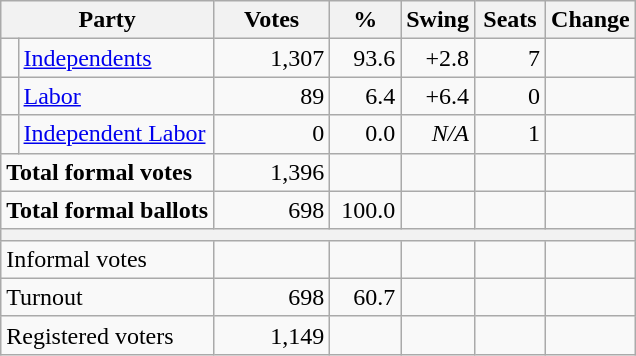<table class="wikitable mw-datatable" style="text-align:right; margin-bottom:0">
<tr>
<th style="width:10px" colspan=2>Party</th>
<th style="width:70px;">Votes</th>
<th style="width:40px;">%</th>
<th style="width:40px;">Swing</th>
<th style="width:40px;">Seats</th>
<th style="width:40px;">Change</th>
</tr>
<tr>
<td> </td>
<td align=left><a href='#'>Independents</a></td>
<td>1,307</td>
<td>93.6</td>
<td>+2.8</td>
<td>7</td>
<td></td>
</tr>
<tr>
<td> </td>
<td align=left><a href='#'>Labor</a></td>
<td>89</td>
<td>6.4</td>
<td>+6.4</td>
<td>0</td>
<td></td>
</tr>
<tr>
<td> </td>
<td align=left><a href='#'>Independent Labor</a></td>
<td>0</td>
<td>0.0</td>
<td><em>N/A</em></td>
<td>1</td>
<td></td>
</tr>
<tr>
<td colspan=2; align=left><strong>Total formal votes</strong></td>
<td>1,396</td>
<td></td>
<td></td>
<td></td>
<td></td>
</tr>
<tr>
<td colspan=2; align=left><strong>Total formal ballots</strong></td>
<td>698</td>
<td>100.0</td>
<td></td>
<td></td>
<td></td>
</tr>
<tr>
<th colspan=7></th>
</tr>
<tr>
<td colspan=2; align=left>Informal votes</td>
<td></td>
<td></td>
<td></td>
<td></td>
<td></td>
</tr>
<tr>
<td colspan=2; align=left>Turnout</td>
<td>698</td>
<td>60.7</td>
<td></td>
<td></td>
<td></td>
</tr>
<tr>
<td colspan=2; align=left>Registered voters</td>
<td>1,149</td>
<td></td>
<td></td>
<td></td>
<td></td>
</tr>
</table>
